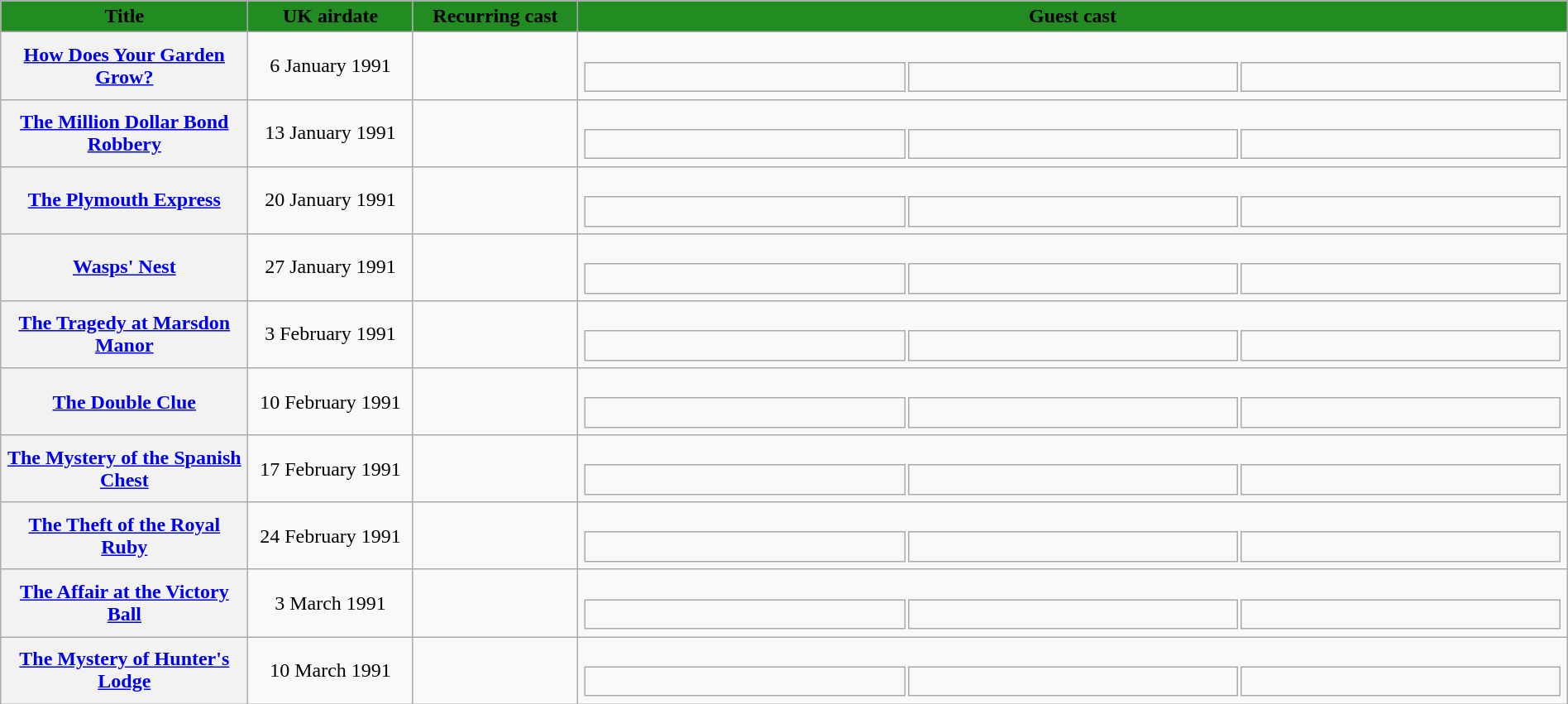<table class="wikitable plainrowheaders" style="width:100%;">
<tr>
<th style="background: ForestGreen; width:15%;">Title</th>
<th style="background: ForestGreen; width:10%;">UK airdate</th>
<th style="background: ForestGreen; width:10%;">Recurring cast</th>
<th style="background: ForestGreen; width:60%;">Guest cast</th>
</tr>
<tr id="How Does Your Garden Grow?">
<th scope="row" style="text-align:center;"><a href='#'>How Does Your Garden Grow?</a></th>
<td style="text-align:center;">6 January 1991</td>
<td></td>
<td><br><table style="width:100%; font-size:90%;">
<tr>
<td style="width:33%; vertical-align:top;"><br></td>
<td style="width:34%; vertical-align:top;"><br></td>
<td style="width:33%; vertical-align:top;"><br></td>
</tr>
</table>
</td>
</tr>
<tr id="The Million Dollar Bond Robbery">
<th scope="row" style="text-align:center;"><a href='#'>The Million Dollar Bond Robbery</a></th>
<td style="text-align:center;">13 January 1991</td>
<td></td>
<td><br><table style="width:100%; font-size:90%;">
<tr>
<td style="width:33%; vertical-align:top;"><br></td>
<td style="width:34%; vertical-align:top;"><br></td>
<td style="width:33%; vertical-align:top;"><br></td>
</tr>
</table>
</td>
</tr>
<tr id="The Plymouth Express">
<th scope="row" style="text-align:center;"><a href='#'>The Plymouth Express</a></th>
<td style="text-align:center;">20 January 1991</td>
<td></td>
<td><br><table style="width:100%; font-size:90%;">
<tr>
<td style="width:33%; vertical-align:top;"><br></td>
<td style="width:34%; vertical-align:top;"><br></td>
<td style="width:33%; vertical-align:top;"><br></td>
</tr>
</table>
</td>
</tr>
<tr id="Wasps' Nest">
<th scope="row" style="text-align:center;"><a href='#'>Wasps' Nest</a></th>
<td style="text-align:center;">27 January 1991</td>
<td></td>
<td><br><table style="width:100%; font-size:90%;">
<tr>
<td style="width:33%; vertical-align:top;"><br></td>
<td style="width:34%; vertical-align:top;"><br></td>
<td style="width:33%; vertical-align:top;"><br></td>
</tr>
</table>
</td>
</tr>
<tr id="The Tragedy at Marsdon Manor">
<th scope="row" style="text-align:center;"><a href='#'>The Tragedy at Marsdon Manor</a></th>
<td style="text-align:center;">3 February 1991</td>
<td></td>
<td><br><table style="width:100%; font-size:90%;">
<tr>
<td style="width:33%; vertical-align:top;"><br></td>
<td style="width:34%; vertical-align:top;"><br></td>
<td style="width:33%; vertical-align:top;"><br></td>
</tr>
</table>
</td>
</tr>
<tr id="The Double Clue">
<th scope="row" style="text-align:center;"><a href='#'>The Double Clue</a></th>
<td style="text-align:center;">10 February 1991</td>
<td></td>
<td><br><table style="width:100%; font-size:90%;">
<tr>
<td style="width:33%; vertical-align:top;"><br></td>
<td style="width:34%; vertical-align:top;"><br></td>
<td style="width:33%; vertical-align:top;"><br></td>
</tr>
</table>
</td>
</tr>
<tr id="The Mystery of the Spanish Chest">
<th scope="row" style="text-align:center;"><a href='#'>The Mystery of the Spanish Chest</a></th>
<td style="text-align:center;">17 February 1991</td>
<td></td>
<td><br><table style="width:100%; font-size:90%;">
<tr>
<td style="width:33%; vertical-align:top;"><br></td>
<td style="width:34%; vertical-align:top;"><br></td>
<td style="width:33%; vertical-align:top;"><br></td>
</tr>
</table>
</td>
</tr>
<tr id="The Theft of the Royal Ruby">
<th scope="row" style="text-align:center;"><a href='#'>The Theft of the Royal Ruby</a></th>
<td style="text-align:center;">24 February 1991</td>
<td></td>
<td><br><table style="width:100%; font-size:90%;">
<tr>
<td style="width:33%; vertical-align:top;"><br></td>
<td style="width:34%; vertical-align:top;"><br></td>
<td style="width:33%; vertical-align:top;"><br></td>
</tr>
</table>
</td>
</tr>
<tr id="The Affair at the Victory Ball">
<th scope="row" style="text-align:center;"><a href='#'>The Affair at the Victory Ball</a></th>
<td style="text-align:center;">3 March 1991</td>
<td></td>
<td><br><table style="width:100%; font-size:90%;">
<tr>
<td style="width:33%; vertical-align:top;"><br></td>
<td style="width:34%; vertical-align:top;"><br></td>
<td style="width:33%; vertical-align:top;"><br></td>
</tr>
</table>
</td>
</tr>
<tr id="The Mystery of Hunter's Lodge">
<th scope="row" style="text-align:center;"><a href='#'>The Mystery of Hunter's Lodge</a></th>
<td style="text-align:center;">10 March 1991</td>
<td></td>
<td><br><table style="width:100%; font-size:90%;">
<tr>
<td style="width:33%; vertical-align:top;"><br></td>
<td style="width:34%; vertical-align:top;"><br></td>
<td style="width:33%; vertical-align:top;"><br></td>
</tr>
</table>
</td>
</tr>
</table>
